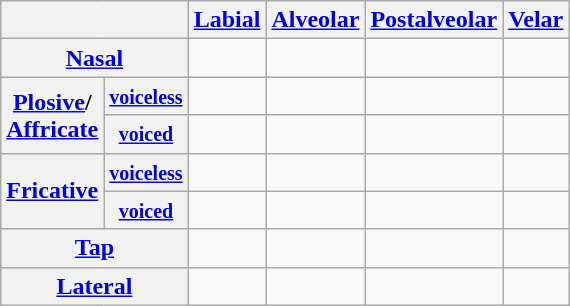<table class="wikitable" style="text-align: center;">
<tr>
<th colspan="2"></th>
<th><a href='#'>Labial</a></th>
<th><a href='#'>Alveolar</a></th>
<th><a href='#'>Postalveolar</a></th>
<th><a href='#'>Velar</a></th>
</tr>
<tr align="center">
<th colspan="2"><a href='#'>Nasal</a></th>
<td></td>
<td></td>
<td></td>
<td></td>
</tr>
<tr align="center">
<th rowspan="2"><a href='#'>Plosive</a>/<br><a href='#'>Affricate</a></th>
<th><small><a href='#'>voiceless</a></small></th>
<td></td>
<td></td>
<td></td>
<td></td>
</tr>
<tr>
<th><small><a href='#'>voiced</a></small></th>
<td></td>
<td></td>
<td></td>
<td></td>
</tr>
<tr align="center">
<th rowspan="2"><a href='#'>Fricative</a></th>
<th><small><a href='#'>voiceless</a></small></th>
<td></td>
<td></td>
<td></td>
<td> </td>
</tr>
<tr>
<th><small><a href='#'>voiced</a></small></th>
<td></td>
<td></td>
<td></td>
<td></td>
</tr>
<tr align="center">
<th colspan="2"><a href='#'>Tap</a></th>
<td> </td>
<td></td>
<td> </td>
<td> </td>
</tr>
<tr align="center">
<th colspan="2"><a href='#'>Lateral</a></th>
<td> </td>
<td></td>
<td></td>
<td> </td>
</tr>
</table>
